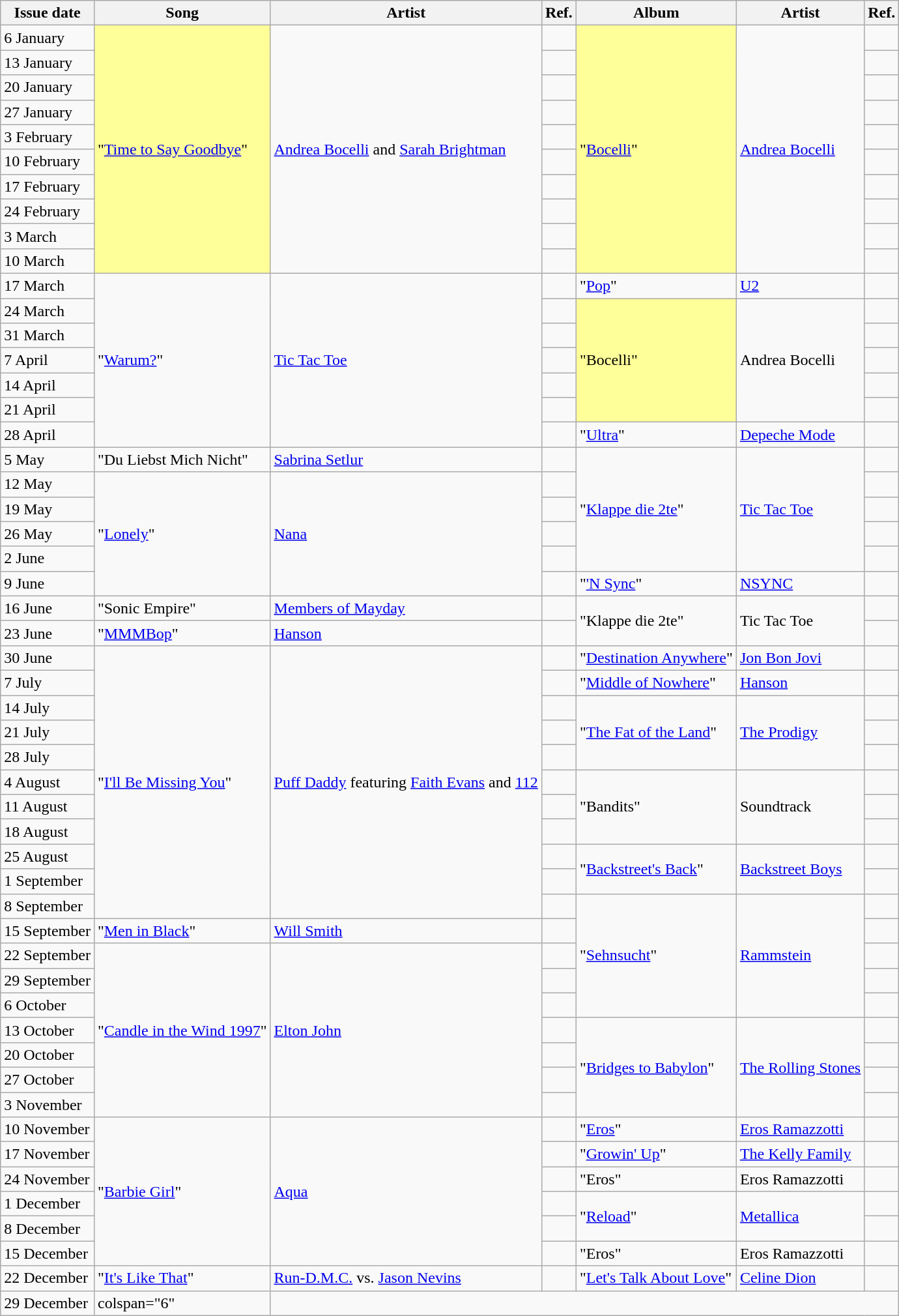<table class="sortable wikitable">
<tr>
<th>Issue date</th>
<th>Song</th>
<th>Artist</th>
<th>Ref.</th>
<th>Album</th>
<th>Artist</th>
<th>Ref.</th>
</tr>
<tr>
<td>6 January</td>
<td bgcolor=#FFFF99  rowspan="10">"<a href='#'>Time to Say Goodbye</a>"</td>
<td rowspan="10"><a href='#'>Andrea Bocelli</a> and <a href='#'>Sarah Brightman</a></td>
<td align="center"></td>
<td bgcolor=#FFFF99  rowspan="10">"<a href='#'>Bocelli</a>" </td>
<td rowspan="10"><a href='#'>Andrea Bocelli</a></td>
<td align="center"></td>
</tr>
<tr>
<td>13 January</td>
<td align="center"></td>
<td align="center"></td>
</tr>
<tr>
<td>20 January</td>
<td align="center"></td>
<td align="center"></td>
</tr>
<tr>
<td>27 January</td>
<td align="center"></td>
<td align="center"></td>
</tr>
<tr>
<td>3 February</td>
<td align="center"></td>
<td align="center"></td>
</tr>
<tr>
<td>10 February</td>
<td align="center"></td>
<td align="center"></td>
</tr>
<tr>
<td>17 February</td>
<td align="center"></td>
<td align="center"></td>
</tr>
<tr>
<td>24 February</td>
<td align="center"></td>
<td align="center"></td>
</tr>
<tr>
<td>3 March</td>
<td align="center"></td>
<td align="center"></td>
</tr>
<tr>
<td>10 March</td>
<td align="center"></td>
<td align="center"></td>
</tr>
<tr>
<td>17 March</td>
<td rowspan="7">"<a href='#'>Warum?</a>"</td>
<td rowspan="7"><a href='#'>Tic Tac Toe</a></td>
<td align="center"></td>
<td>"<a href='#'>Pop</a>"</td>
<td><a href='#'>U2</a></td>
<td align="center"></td>
</tr>
<tr>
<td>24 March</td>
<td align="center"></td>
<td bgcolor=#FFFF99 rowspan="5">"Bocelli" </td>
<td rowspan="5">Andrea Bocelli</td>
<td align="center"></td>
</tr>
<tr>
<td>31 March</td>
<td align="center"></td>
<td align="center"></td>
</tr>
<tr>
<td>7 April</td>
<td align="center"></td>
<td align="center"></td>
</tr>
<tr>
<td>14 April</td>
<td align="center"></td>
<td align="center"></td>
</tr>
<tr>
<td>21 April</td>
<td align="center"></td>
<td align="center"></td>
</tr>
<tr>
<td>28 April</td>
<td align="center"></td>
<td>"<a href='#'>Ultra</a>"</td>
<td><a href='#'>Depeche Mode</a></td>
<td align="center"></td>
</tr>
<tr>
<td>5 May</td>
<td>"Du Liebst Mich Nicht"</td>
<td><a href='#'>Sabrina Setlur</a></td>
<td align="center"></td>
<td rowspan="5">"<a href='#'>Klappe die 2te</a>"</td>
<td rowspan="5"><a href='#'>Tic Tac Toe</a></td>
<td align="center"></td>
</tr>
<tr>
<td>12 May</td>
<td rowspan="5">"<a href='#'>Lonely</a>"</td>
<td rowspan="5"><a href='#'>Nana</a></td>
<td align="center"></td>
<td align="center"></td>
</tr>
<tr>
<td>19 May</td>
<td align="center"></td>
<td align="center"></td>
</tr>
<tr>
<td>26 May</td>
<td align="center"></td>
<td align="center"></td>
</tr>
<tr>
<td>2 June</td>
<td align="center"></td>
<td align="center"></td>
</tr>
<tr>
<td>9 June</td>
<td align="center"></td>
<td>"<a href='#'>'N Sync</a>"</td>
<td><a href='#'>NSYNC</a></td>
<td align="center"></td>
</tr>
<tr>
<td>16 June</td>
<td>"Sonic Empire"</td>
<td><a href='#'>Members of Mayday</a></td>
<td align="center"></td>
<td rowspan="2">"Klappe die 2te"</td>
<td rowspan="2">Tic Tac Toe</td>
<td align="center"></td>
</tr>
<tr>
<td>23 June</td>
<td>"<a href='#'>MMMBop</a>"</td>
<td><a href='#'>Hanson</a></td>
<td align="center"></td>
<td align="center"></td>
</tr>
<tr>
<td>30 June</td>
<td rowspan="11">"<a href='#'>I'll Be Missing You</a>"</td>
<td rowspan="11"><a href='#'>Puff Daddy</a> featuring <a href='#'>Faith Evans</a> and <a href='#'>112</a></td>
<td align="center"></td>
<td>"<a href='#'>Destination Anywhere</a>"</td>
<td><a href='#'>Jon Bon Jovi</a></td>
<td align="center"></td>
</tr>
<tr>
<td>7 July</td>
<td align="center"></td>
<td>"<a href='#'>Middle of Nowhere</a>"</td>
<td><a href='#'>Hanson</a></td>
<td align="center"></td>
</tr>
<tr>
<td>14 July</td>
<td align="center"></td>
<td rowspan="3">"<a href='#'>The Fat of the Land</a>"</td>
<td rowspan="3"><a href='#'>The Prodigy</a></td>
<td align="center"></td>
</tr>
<tr>
<td>21 July</td>
<td align="center"></td>
<td align="center"></td>
</tr>
<tr>
<td>28 July</td>
<td align="center"></td>
<td align="center"></td>
</tr>
<tr>
<td>4 August</td>
<td align="center"></td>
<td rowspan="3">"Bandits"</td>
<td rowspan="3">Soundtrack</td>
<td align="center"></td>
</tr>
<tr>
<td>11 August</td>
<td align="center"></td>
<td align="center"></td>
</tr>
<tr>
<td>18 August</td>
<td align="center"></td>
<td align="center"></td>
</tr>
<tr>
<td>25 August</td>
<td align="center"></td>
<td rowspan="2">"<a href='#'>Backstreet's Back</a>"</td>
<td rowspan="2"><a href='#'>Backstreet Boys</a></td>
<td align="center"></td>
</tr>
<tr>
<td>1 September</td>
<td align="center"></td>
<td align="center"></td>
</tr>
<tr>
<td>8 September</td>
<td align="center"></td>
<td rowspan="5">"<a href='#'>Sehnsucht</a>"</td>
<td rowspan="5"><a href='#'>Rammstein</a></td>
<td align="center"></td>
</tr>
<tr>
<td>15 September</td>
<td>"<a href='#'>Men in Black</a>"</td>
<td><a href='#'>Will Smith</a></td>
<td align="center"></td>
<td align="center"></td>
</tr>
<tr>
<td>22 September</td>
<td rowspan="7">"<a href='#'>Candle in the Wind 1997</a>"</td>
<td rowspan="7"><a href='#'>Elton John</a></td>
<td align="center"></td>
<td align="center"></td>
</tr>
<tr>
<td>29 September</td>
<td align="center"></td>
<td align="center"></td>
</tr>
<tr>
<td>6 October</td>
<td align="center"></td>
<td align="center"></td>
</tr>
<tr>
<td>13 October</td>
<td align="center"></td>
<td rowspan="4">"<a href='#'>Bridges to Babylon</a>"</td>
<td rowspan="4"><a href='#'>The Rolling Stones</a></td>
<td align="center"></td>
</tr>
<tr>
<td>20 October</td>
<td align="center"></td>
<td align="center"></td>
</tr>
<tr>
<td>27 October</td>
<td align="center"></td>
<td align="center"></td>
</tr>
<tr>
<td>3 November</td>
<td align="center"></td>
<td align="center"></td>
</tr>
<tr>
<td>10 November</td>
<td rowspan="6">"<a href='#'>Barbie Girl</a>"</td>
<td rowspan="6"><a href='#'>Aqua</a></td>
<td align="center"></td>
<td>"<a href='#'>Eros</a>"</td>
<td><a href='#'>Eros Ramazzotti</a></td>
<td align="center"></td>
</tr>
<tr>
<td>17 November</td>
<td align="center"></td>
<td>"<a href='#'>Growin' Up</a>"</td>
<td><a href='#'>The Kelly Family</a></td>
<td align="center"></td>
</tr>
<tr>
<td>24 November</td>
<td align="center"></td>
<td>"Eros"</td>
<td>Eros Ramazzotti</td>
<td align="center"></td>
</tr>
<tr>
<td>1 December</td>
<td align="center"></td>
<td rowspan="2">"<a href='#'>Reload</a>"</td>
<td rowspan="2"><a href='#'>Metallica</a></td>
<td align="center"></td>
</tr>
<tr>
<td>8 December</td>
<td align="center"></td>
<td align="center"></td>
</tr>
<tr>
<td>15 December</td>
<td align="center"></td>
<td>"Eros"</td>
<td>Eros Ramazzotti</td>
<td align="center"></td>
</tr>
<tr>
<td>22 December</td>
<td>"<a href='#'>It's Like That</a>"</td>
<td><a href='#'>Run-D.M.C.</a> vs. <a href='#'>Jason Nevins</a></td>
<td align="center"></td>
<td>"<a href='#'>Let's Talk About Love</a>"</td>
<td><a href='#'>Celine Dion</a></td>
<td align="center"></td>
</tr>
<tr>
<td>29 December</td>
<td>colspan="6" </td>
</tr>
</table>
